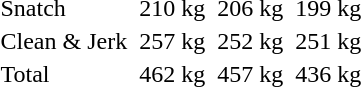<table>
<tr>
<td>Snatch</td>
<td></td>
<td>210 kg</td>
<td></td>
<td>206 kg</td>
<td></td>
<td>199 kg</td>
</tr>
<tr>
<td>Clean & Jerk</td>
<td></td>
<td>257 kg</td>
<td></td>
<td>252 kg</td>
<td></td>
<td>251 kg</td>
</tr>
<tr>
<td>Total</td>
<td></td>
<td>462 kg</td>
<td></td>
<td>457 kg</td>
<td></td>
<td>436 kg</td>
</tr>
</table>
